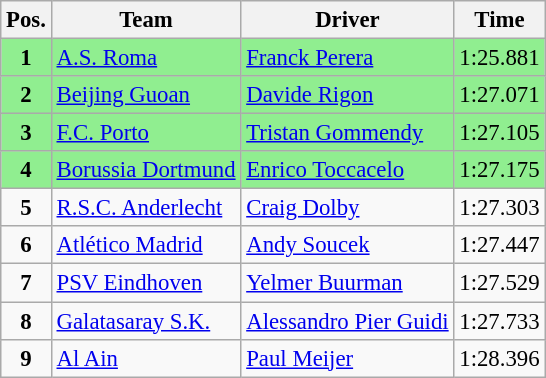<table class=wikitable style="font-size:95%">
<tr>
<th>Pos.</th>
<th>Team</th>
<th>Driver</th>
<th>Time</th>
</tr>
<tr style="background:lightgreen;">
<td align="center"><strong>1</strong></td>
<td> <a href='#'>A.S. Roma</a></td>
<td> <a href='#'>Franck Perera</a></td>
<td>1:25.881</td>
</tr>
<tr style="background:lightgreen;">
<td align="center"><strong>2</strong></td>
<td> <a href='#'>Beijing Guoan</a></td>
<td> <a href='#'>Davide Rigon</a></td>
<td>1:27.071</td>
</tr>
<tr style="background:lightgreen;">
<td align="center"><strong>3</strong></td>
<td> <a href='#'>F.C. Porto</a></td>
<td> <a href='#'>Tristan Gommendy</a></td>
<td>1:27.105</td>
</tr>
<tr style="background:lightgreen;">
<td align="center"><strong>4</strong></td>
<td> <a href='#'>Borussia Dortmund</a></td>
<td> <a href='#'>Enrico Toccacelo</a></td>
<td>1:27.175</td>
</tr>
<tr>
<td align="center"><strong>5</strong></td>
<td> <a href='#'>R.S.C. Anderlecht</a></td>
<td> <a href='#'>Craig Dolby</a></td>
<td>1:27.303</td>
</tr>
<tr>
<td align="center"><strong>6</strong></td>
<td> <a href='#'>Atlético Madrid</a></td>
<td> <a href='#'>Andy Soucek</a></td>
<td>1:27.447</td>
</tr>
<tr>
<td align="center"><strong>7</strong></td>
<td> <a href='#'>PSV Eindhoven</a></td>
<td> <a href='#'>Yelmer Buurman</a></td>
<td>1:27.529</td>
</tr>
<tr>
<td align="center"><strong>8</strong></td>
<td> <a href='#'>Galatasaray S.K.</a></td>
<td> <a href='#'>Alessandro Pier Guidi</a></td>
<td>1:27.733</td>
</tr>
<tr>
<td align="center"><strong>9</strong></td>
<td> <a href='#'>Al Ain</a></td>
<td> <a href='#'>Paul Meijer</a></td>
<td>1:28.396</td>
</tr>
</table>
